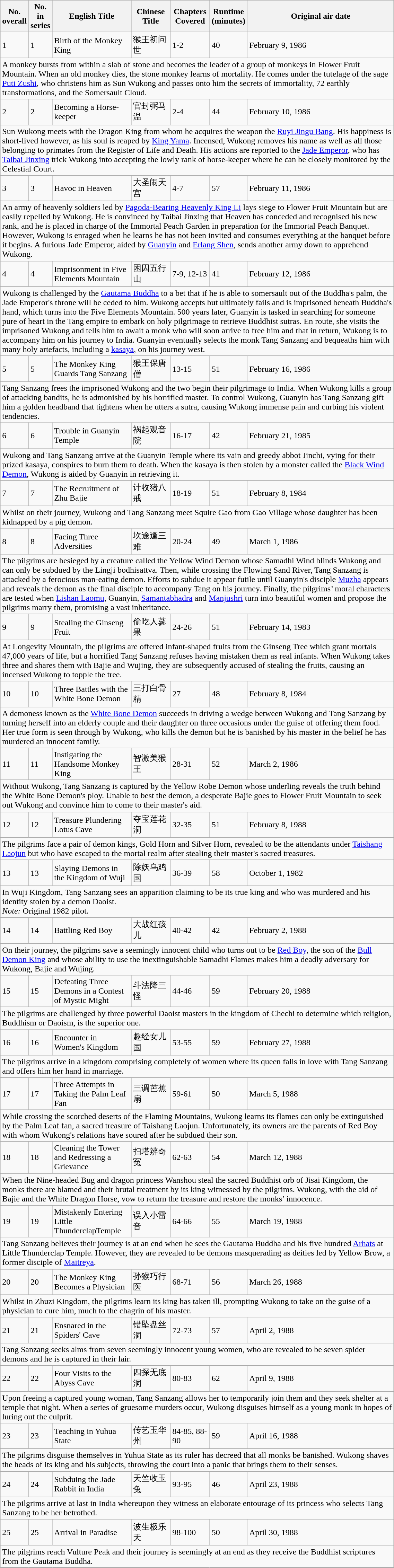<table class="wikitable" width=60% align = "left">
<tr>
<th width=1%>No. overall</th>
<th width=1%>No. in series</th>
<th width=20%>English Title</th>
<th width=10%>Chinese Title</th>
<th width=10%>Chapters Covered</th>
<th width=5%>Runtime (minutes)</th>
<th>Original air date</th>
</tr>
<tr>
<td>1</td>
<td>1</td>
<td>Birth of the Monkey King</td>
<td>猴王初问世</td>
<td>1-2</td>
<td>40</td>
<td>February 9, 1986</td>
</tr>
<tr>
<td colspan="7">A monkey bursts from within a slab of stone and becomes the leader of a group of monkeys in Flower Fruit Mountain. When an old monkey dies, the stone monkey learns of mortality. He comes under the tutelage of the sage <a href='#'>Puti Zushi</a>, who christens him as Sun Wukong and passes onto him the secrets of immortality, 72 earthly transformations, and the Somersault Cloud.</td>
</tr>
<tr>
<td>2</td>
<td>2</td>
<td>Becoming a Horse-keeper</td>
<td>官封弼马温</td>
<td>2-4</td>
<td>44</td>
<td>February 10, 1986</td>
</tr>
<tr>
<td colspan="7">Sun Wukong meets with the Dragon King from whom he acquires the weapon the <a href='#'>Ruyi Jingu Bang</a>. His happiness is short-lived however, as his soul is reaped by <a href='#'>King Yama</a>. Incensed, Wukong removes his name as well as all those belonging to primates from the Register of Life and Death. His actions are reported to the <a href='#'>Jade Emperor</a>, who has <a href='#'>Taibai Jinxing</a> trick Wukong into accepting the lowly rank of horse-keeper where he can be closely monitored by the Celestial Court.</td>
</tr>
<tr>
<td>3</td>
<td>3</td>
<td>Havoc in Heaven</td>
<td>大圣闹天宫</td>
<td>4-7</td>
<td>57</td>
<td>February 11, 1986</td>
</tr>
<tr>
<td colspan="7">An army of heavenly soldiers led by <a href='#'>Pagoda-Bearing Heavenly King Li</a> lays siege to Flower Fruit Mountain but are easily repelled by Wukong. He is convinced by Taibai Jinxing that Heaven has conceded and recognised his new rank, and he is placed in charge of the Immortal Peach Garden in preparation for the Immortal Peach Banquet. However, Wukong is enraged when he learns he has not been invited and consumes everything at the banquet before it begins. A furious Jade Emperor, aided by <a href='#'>Guanyin</a> and <a href='#'>Erlang Shen</a>, sends another army down to apprehend Wukong.</td>
</tr>
<tr>
<td>4</td>
<td>4</td>
<td>Imprisonment in Five Elements Mountain</td>
<td>困囚五行山</td>
<td>7-9, 12-13</td>
<td>41</td>
<td>February 12, 1986</td>
</tr>
<tr>
<td colspan="7">Wukong is challenged by the <a href='#'>Gautama Buddha</a> to a bet that if he is able to somersault out of the Buddha's palm, the Jade Emperor's throne will be ceded to him. Wukong accepts but ultimately fails and is imprisoned beneath Buddha's hand, which turns into the Five Elements Mountain. 500 years later, Guanyin is tasked in searching for someone pure of heart in the Tang empire to embark on holy pilgrimage to retrieve Buddhist sutras. En route, she visits the imprisoned Wukong and tells him to await a monk who will soon arrive to free him and that in return, Wukong is to accompany him on his journey to India. Guanyin eventually selects the monk Tang Sanzang and bequeaths him with many holy artefacts, including a <a href='#'>kasaya</a>, on his journey west.</td>
</tr>
<tr>
<td>5</td>
<td>5</td>
<td>The Monkey King Guards Tang Sanzang</td>
<td>猴王保唐僧</td>
<td>13-15</td>
<td>51</td>
<td>February 16, 1986</td>
</tr>
<tr>
<td colspan="7">Tang Sanzang frees the imprisoned Wukong and the two begin their pilgrimage to India. When Wukong kills a group of attacking bandits, he is admonished by his horrified master. To control Wukong, Guanyin has Tang Sanzang gift him a golden headband that tightens when he utters a sutra, causing Wukong immense pain and curbing his violent tendencies.</td>
</tr>
<tr>
<td>6</td>
<td>6</td>
<td>Trouble in Guanyin Temple</td>
<td>祸起观音院</td>
<td>16-17</td>
<td>42</td>
<td>February 21, 1985</td>
</tr>
<tr>
<td colspan="7">Wukong and Tang Sanzang arrive at the Guanyin Temple where its vain and greedy abbot Jinchi, vying for their prized kasaya, conspires to burn them to death. When the kasaya is then stolen by a monster called the <a href='#'>Black Wind Demon</a>, Wukong is aided by Guanyin in retrieving it.</td>
</tr>
<tr>
<td>7</td>
<td>7</td>
<td>The Recruitment of Zhu Bajie</td>
<td>计收猪八戒</td>
<td>18-19</td>
<td>51</td>
<td>February 8, 1984</td>
</tr>
<tr>
<td colspan="7">Whilst on their journey, Wukong and Tang Sanzang meet Squire Gao from Gao Village whose daughter has been kidnapped by a pig demon.</td>
</tr>
<tr>
<td>8</td>
<td>8</td>
<td>Facing Three Adversities</td>
<td>坎途逢三难</td>
<td>20-24</td>
<td>49</td>
<td>March 1, 1986</td>
</tr>
<tr>
<td colspan="7">The pilgrims are besieged by a creature called the Yellow Wind Demon whose Samadhi Wind blinds Wukong and can only be subdued by the Lingji bodhisattva. Then, while crossing the Flowing Sand River, Tang Sanzang is attacked by a ferocious man-eating demon. Efforts to subdue it appear futile until Guanyin's disciple <a href='#'>Muzha</a> appears and reveals the demon as the final disciple to accompany Tang on his journey. Finally, the pilgrims’ moral characters are tested when <a href='#'>Lishan Laomu</a>, Guanyin, <a href='#'>Samantabhadra</a> and <a href='#'>Manjushri</a> turn into beautiful women and propose the pilgrims marry them, promising a vast inheritance.  </td>
</tr>
<tr>
<td>9</td>
<td>9</td>
<td>Stealing the Ginseng Fruit</td>
<td>偷吃人蔘果</td>
<td>24-26</td>
<td>51</td>
<td>February 14, 1983</td>
</tr>
<tr>
<td colspan="7">At Longevity Mountain, the pilgrims are offered infant-shaped fruits from the Ginseng Tree which grant mortals 47,000 years of life, but a horrified Tang Sanzang refuses having mistaken them as real infants. When Wukong takes three and shares them with Bajie and Wujing, they are subsequently accused of stealing the fruits, causing an incensed Wukong to topple the tree.</td>
</tr>
<tr>
<td>10</td>
<td>10</td>
<td>Three Battles with the White Bone Demon</td>
<td>三打白骨精</td>
<td>27</td>
<td>48</td>
<td>February 8, 1984</td>
</tr>
<tr>
<td colspan="7">A demoness known as the <a href='#'>White Bone Demon</a> succeeds in driving a wedge between Wukong and Tang Sanzang by turning herself into an elderly couple and their daughter on three occasions under the guise of offering them food. Her true form is seen through by Wukong, who kills the demon but he is banished by his master in the belief he has murdered an innocent family.</td>
</tr>
<tr>
<td>11</td>
<td>11</td>
<td>Instigating the Handsome Monkey King</td>
<td>智激美猴王</td>
<td>28-31</td>
<td>52</td>
<td>March 2, 1986</td>
</tr>
<tr>
<td colspan="7">Without Wukong, Tang Sanzang is captured by the Yellow Robe Demon whose underling reveals the truth behind the White Bone Demon's ploy. Unable to best the demon, a desperate Bajie goes to Flower Fruit Mountain to seek out Wukong and convince him to come to their master's aid.  </td>
</tr>
<tr>
<td>12</td>
<td>12</td>
<td>Treasure Plundering Lotus Cave</td>
<td>夺宝莲花洞</td>
<td>32-35</td>
<td>51</td>
<td>February 8, 1988</td>
</tr>
<tr>
<td colspan="7">The pilgrims face a pair of demon kings, Gold Horn and Silver Horn, revealed to be the attendants under <a href='#'>Taishang Laojun</a> but who have escaped to the mortal realm after stealing their master's sacred treasures.</td>
</tr>
<tr>
<td>13</td>
<td>13</td>
<td>Slaying Demons in the Kingdom of Wuji</td>
<td>除妖乌鸡国</td>
<td>36-39</td>
<td>58</td>
<td>October 1, 1982</td>
</tr>
<tr>
<td colspan="7">In Wuji Kingdom, Tang Sanzang sees an apparition claiming to be its true king and who was murdered and his identity stolen by a demon Daoist.<br><em>Note:</em> Original 1982 pilot.</td>
</tr>
<tr>
<td>14</td>
<td>14</td>
<td>Battling Red Boy</td>
<td>大战红孩儿</td>
<td>40-42</td>
<td>42</td>
<td>February 2, 1988</td>
</tr>
<tr>
<td colspan="7">On their journey, the pilgrims save a seemingly innocent child who turns out to be <a href='#'>Red Boy</a>, the son of the <a href='#'>Bull Demon King</a> and whose ability to use the inextinguishable Samadhi Flames makes him a deadly adversary for Wukong, Bajie and Wujing.</td>
</tr>
<tr>
<td>15</td>
<td>15</td>
<td>Defeating Three Demons in a Contest of Mystic Might</td>
<td>斗法降三怪</td>
<td>44-46</td>
<td>59</td>
<td>February 20, 1988</td>
</tr>
<tr>
<td colspan="7">The pilgrims are challenged by three powerful Daoist masters in the kingdom of Chechi to determine which religion, Buddhism or Daoism, is the superior one.</td>
</tr>
<tr>
<td>16</td>
<td>16</td>
<td>Encounter in Women's Kingdom</td>
<td>趣经女儿国</td>
<td>53-55</td>
<td>59</td>
<td>February 27, 1988</td>
</tr>
<tr>
<td colspan="7">The pilgrims arrive in a kingdom comprising completely of women where its queen falls in love with Tang Sanzang and offers him her hand in marriage.</td>
</tr>
<tr>
<td>17</td>
<td>17</td>
<td>Three Attempts in Taking the Palm Leaf Fan</td>
<td>三调芭蕉扇</td>
<td>59-61</td>
<td>50</td>
<td>March 5, 1988</td>
</tr>
<tr>
<td colspan="7">While crossing the scorched deserts of the Flaming Mountains, Wukong learns its flames can only be extinguished by the Palm Leaf fan, a sacred treasure of Taishang Laojun. Unfortunately, its owners are the parents of Red Boy with whom Wukong's relations have soured after he subdued their son.  </td>
</tr>
<tr>
<td>18</td>
<td>18</td>
<td>Cleaning the Tower and Redressing a Grievance</td>
<td>扫塔辨奇冤</td>
<td>62-63</td>
<td>54</td>
<td>March 12, 1988</td>
</tr>
<tr>
<td colspan="7">When the Nine-headed Bug and dragon princess Wanshou steal the sacred Buddhist orb of Jisai Kingdom, the monks there are blamed and their brutal treatment by its king witnessed by the pilgrims. Wukong, with the aid of Bajie and the White Dragon Horse, vow to return the treasure and restore the monks’ innocence.</td>
</tr>
<tr>
<td>19</td>
<td>19</td>
<td>Mistakenly Entering Little ThunderclapTemple</td>
<td>误入小雷音</td>
<td>64-66</td>
<td>55</td>
<td>March 19, 1988</td>
</tr>
<tr>
<td colspan="7">Tang Sanzang believes their journey is at an end when he sees the Gautama Buddha and his five hundred <a href='#'>Arhats</a> at Little Thunderclap Temple. However, they are revealed to be demons masquerading as deities led by Yellow Brow, a former disciple of <a href='#'>Maitreya</a>.</td>
</tr>
<tr>
<td>20</td>
<td>20</td>
<td>The Monkey King Becomes a Physician</td>
<td>孙猴巧行医</td>
<td>68-71</td>
<td>56</td>
<td>March 26, 1988</td>
</tr>
<tr>
<td colspan="7">Whilst in Zhuzi Kingdom, the pilgrims learn its king has taken ill, prompting Wukong to take on the guise of a physician to cure him, much to the chagrin of his master.</td>
</tr>
<tr>
<td>21</td>
<td>21</td>
<td>Ensnared in the Spiders' Cave</td>
<td>错坠盘丝洞</td>
<td>72-73</td>
<td>57</td>
<td>April 2, 1988</td>
</tr>
<tr>
<td colspan="7">Tang Sanzang seeks alms from seven seemingly innocent young women, who are revealed to be seven spider demons and he is captured in their lair.</td>
</tr>
<tr>
<td>22</td>
<td>22</td>
<td>Four Visits to the Abyss Cave</td>
<td>四探无底洞</td>
<td>80-83</td>
<td>62</td>
<td>April 9, 1988</td>
</tr>
<tr>
<td colspan="7">Upon freeing a captured young woman, Tang Sanzang allows her to temporarily join them and they seek shelter at a temple that night. When a series of gruesome murders occur, Wukong disguises himself as a young monk in hopes of luring out the culprit.</td>
</tr>
<tr>
<td>23</td>
<td>23</td>
<td>Teaching in Yuhua State</td>
<td>传艺玉华州</td>
<td>84-85, 88-90</td>
<td>59</td>
<td>April 16, 1988</td>
</tr>
<tr>
<td colspan="7">The pilgrims disguise themselves in Yuhua State as its ruler has decreed that all monks be banished. Wukong shaves the heads of its king and his subjects, throwing the court into a panic that brings them to their senses.</td>
</tr>
<tr>
<td>24</td>
<td>24</td>
<td>Subduing the Jade Rabbit in India</td>
<td>天竺收玉兔</td>
<td>93-95</td>
<td>46</td>
<td>April 23, 1988</td>
</tr>
<tr>
<td colspan="7">The pilgrims arrive at last in India whereupon they witness an elaborate entourage of its princess who selects Tang Sanzang to be her betrothed.</td>
</tr>
<tr>
<td>25</td>
<td>25</td>
<td>Arrival in Paradise</td>
<td>波生极乐天</td>
<td>98-100</td>
<td>50</td>
<td>April 30, 1988</td>
</tr>
<tr>
<td colspan="7">The pilgrims reach Vulture Peak and their journey is seemingly at an end as they receive the Buddhist scriptures from the Gautama Buddha.</td>
</tr>
</table>
